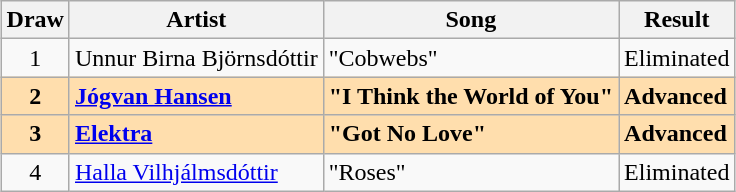<table class="sortable wikitable" style="margin: 1em auto 1em auto; text-align:center">
<tr>
<th>Draw</th>
<th>Artist</th>
<th>Song</th>
<th>Result</th>
</tr>
<tr>
<td>1</td>
<td align="left">Unnur Birna Björnsdóttir</td>
<td align="left">"Cobwebs"</td>
<td align="left">Eliminated</td>
</tr>
<tr style="font-weight:bold; background:navajowhite;">
<td>2</td>
<td align="left"><a href='#'>Jógvan Hansen</a></td>
<td align="left">"I Think the World of You"</td>
<td align="left">Advanced</td>
</tr>
<tr style="font-weight:bold; background:navajowhite;">
<td>3</td>
<td align="left"><a href='#'>Elektra</a></td>
<td align="left">"Got No Love"</td>
<td align="left">Advanced</td>
</tr>
<tr>
<td>4</td>
<td align="left"><a href='#'>Halla Vilhjálmsdóttir</a></td>
<td align="left">"Roses"</td>
<td align="left">Eliminated</td>
</tr>
</table>
